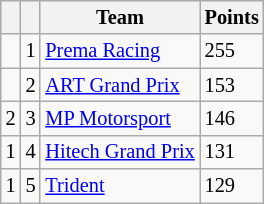<table class="wikitable" style="font-size: 85%;">
<tr>
<th></th>
<th></th>
<th>Team</th>
<th>Points</th>
</tr>
<tr>
<td align="left"></td>
<td align="center">1</td>
<td> <a href='#'>Prema Racing</a></td>
<td>255</td>
</tr>
<tr>
<td align="left"></td>
<td align="center">2</td>
<td> <a href='#'>ART Grand Prix</a></td>
<td>153</td>
</tr>
<tr>
<td align="left"> 2</td>
<td align="center">3</td>
<td> <a href='#'>MP Motorsport</a></td>
<td>146</td>
</tr>
<tr>
<td align="left"> 1</td>
<td align="center">4</td>
<td> <a href='#'>Hitech Grand Prix</a></td>
<td>131</td>
</tr>
<tr>
<td align="left"> 1</td>
<td align="center">5</td>
<td> <a href='#'>Trident</a></td>
<td>129</td>
</tr>
</table>
